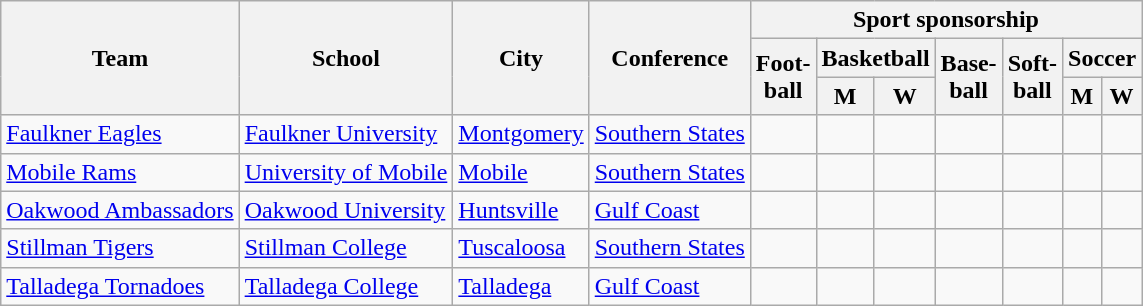<table class="sortable wikitable">
<tr>
<th rowspan=3>Team</th>
<th rowspan=3>School</th>
<th rowspan=3>City</th>
<th rowspan=3>Conference</th>
<th colspan=7>Sport sponsorship</th>
</tr>
<tr>
<th rowspan=2>Foot-<br>ball</th>
<th colspan=2>Basketball</th>
<th rowspan=2>Base-<br>ball</th>
<th rowspan=2>Soft-<br>ball</th>
<th colspan=2>Soccer</th>
</tr>
<tr>
<th>M</th>
<th>W</th>
<th>M</th>
<th>W</th>
</tr>
<tr>
<td><a href='#'>Faulkner Eagles</a></td>
<td><a href='#'>Faulkner University</a></td>
<td><a href='#'>Montgomery</a></td>
<td><a href='#'>Southern States</a></td>
<td> </td>
<td></td>
<td></td>
<td></td>
<td></td>
<td></td>
<td></td>
</tr>
<tr>
<td><a href='#'>Mobile Rams</a></td>
<td><a href='#'>University of Mobile</a></td>
<td><a href='#'>Mobile</a></td>
<td><a href='#'>Southern States</a></td>
<td></td>
<td></td>
<td></td>
<td></td>
<td></td>
<td></td>
<td></td>
</tr>
<tr>
<td><a href='#'>Oakwood Ambassadors</a></td>
<td><a href='#'>Oakwood University</a></td>
<td><a href='#'>Huntsville</a></td>
<td><a href='#'>Gulf Coast</a></td>
<td></td>
<td></td>
<td></td>
<td></td>
<td></td>
<td></td>
<td></td>
</tr>
<tr>
<td><a href='#'>Stillman Tigers</a></td>
<td><a href='#'>Stillman College</a></td>
<td><a href='#'>Tuscaloosa</a></td>
<td><a href='#'>Southern States</a></td>
<td></td>
<td></td>
<td></td>
<td></td>
<td></td>
<td></td>
<td></td>
</tr>
<tr>
<td><a href='#'>Talladega Tornadoes</a></td>
<td><a href='#'>Talladega College</a></td>
<td><a href='#'>Talladega</a></td>
<td><a href='#'>Gulf Coast</a></td>
<td></td>
<td></td>
<td></td>
<td></td>
<td></td>
<td></td>
<td></td>
</tr>
</table>
